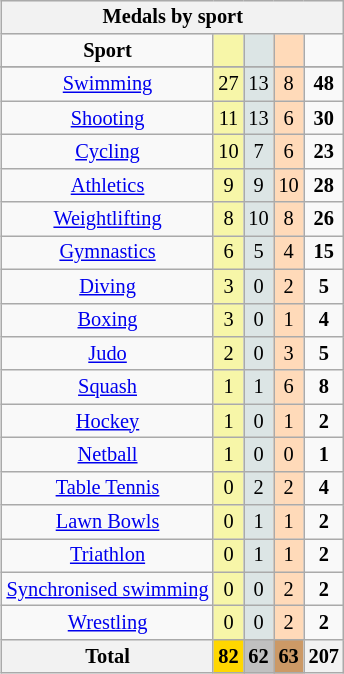<table class="wikitable" style="font-size:85%; float:right">
<tr style="background:#efefef;">
<th colspan=7><strong>Medals by sport</strong></th>
</tr>
<tr align=center>
<td><strong>Sport</strong></td>
<td bgcolor=#f7f6a8></td>
<td bgcolor=#dce5e5></td>
<td bgcolor=#ffdab9></td>
<td></td>
</tr>
<tr>
</tr>
<tr align=center>
<td><a href='#'>Swimming</a></td>
<td style="Background:#F7F6A8;">27</td>
<td style="background:#DCE5E5;">13</td>
<td style="background:#FFDAB9;">8</td>
<td><strong>48</strong></td>
</tr>
<tr align=center>
<td><a href='#'>Shooting</a></td>
<td style="Background:#F7F6A8;">11</td>
<td style="background:#DCE5E5;">13</td>
<td style="background:#FFDAB9;">6</td>
<td><strong>30</strong></td>
</tr>
<tr align=center>
<td><a href='#'>Cycling</a></td>
<td style="Background:#F7F6A8;">10</td>
<td style="background:#DCE5E5;">7</td>
<td style="background:#FFDAB9;">6</td>
<td><strong>23</strong></td>
</tr>
<tr align=center>
<td><a href='#'>Athletics</a></td>
<td style="Background:#F7F6A8;">9</td>
<td style="background:#DCE5E5;">9</td>
<td style="background:#FFDAB9;">10</td>
<td><strong>28</strong></td>
</tr>
<tr align=center>
<td><a href='#'>Weightlifting</a></td>
<td style="Background:#F7F6A8;">8</td>
<td style="background:#DCE5E5;">10</td>
<td style="background:#FFDAB9;">8</td>
<td><strong>26</strong></td>
</tr>
<tr align=center>
<td><a href='#'>Gymnastics</a></td>
<td style="Background:#F7F6A8;">6</td>
<td style="background:#DCE5E5;">5</td>
<td style="background:#FFDAB9;">4</td>
<td><strong>15</strong></td>
</tr>
<tr align=center>
<td><a href='#'>Diving</a></td>
<td style="Background:#F7F6A8;">3</td>
<td style="background:#DCE5E5;">0</td>
<td style="background:#FFDAB9;">2</td>
<td><strong>5</strong></td>
</tr>
<tr align=center>
<td><a href='#'>Boxing</a></td>
<td style="Background:#F7F6A8;">3</td>
<td style="background:#DCE5E5;">0</td>
<td style="background:#FFDAB9;">1</td>
<td><strong>4</strong></td>
</tr>
<tr align=center>
<td><a href='#'>Judo</a></td>
<td style="Background:#F7F6A8;">2</td>
<td style="background:#DCE5E5;">0</td>
<td style="background:#FFDAB9;">3</td>
<td><strong>5</strong></td>
</tr>
<tr align=center>
<td><a href='#'>Squash</a></td>
<td style="Background:#F7F6A8;">1</td>
<td style="background:#DCE5E5;">1</td>
<td style="background:#FFDAB9;">6</td>
<td><strong>8</strong></td>
</tr>
<tr align=center>
<td><a href='#'>Hockey</a></td>
<td style="Background:#F7F6A8;">1</td>
<td style="background:#DCE5E5;">0</td>
<td style="background:#FFDAB9;">1</td>
<td><strong>2</strong></td>
</tr>
<tr align=center>
<td><a href='#'>Netball</a></td>
<td style="Background:#F7F6A8;">1</td>
<td style="background:#DCE5E5;">0</td>
<td style="background:#FFDAB9;">0</td>
<td><strong>1</strong></td>
</tr>
<tr align=center>
<td><a href='#'>Table Tennis</a></td>
<td style="Background:#F7F6A8;">0</td>
<td style="background:#DCE5E5;">2</td>
<td style="background:#FFDAB9;">2</td>
<td><strong>4</strong></td>
</tr>
<tr align=center>
<td><a href='#'>Lawn Bowls</a></td>
<td style="Background:#F7F6A8;">0</td>
<td style="background:#DCE5E5;">1</td>
<td style="background:#FFDAB9;">1</td>
<td><strong>2</strong></td>
</tr>
<tr align=center>
<td><a href='#'>Triathlon</a></td>
<td style="Background:#F7F6A8;">0</td>
<td style="background:#DCE5E5;">1</td>
<td style="background:#FFDAB9;">1</td>
<td><strong>2</strong></td>
</tr>
<tr align=center>
<td><a href='#'>Synchronised swimming</a></td>
<td style="Background:#F7F6A8;">0</td>
<td style="background:#DCE5E5;">0</td>
<td style="background:#FFDAB9;">2</td>
<td><strong>2</strong></td>
</tr>
<tr align=center>
<td><a href='#'>Wrestling</a></td>
<td style="Background:#F7F6A8;">0</td>
<td style="background:#DCE5E5;">0</td>
<td style="background:#FFDAB9;">2</td>
<td><strong>2</strong></td>
</tr>
<tr align=center>
<th>Total</th>
<th style="background:gold;">82</th>
<th style="background:silver;">62</th>
<th style="background:#c96;">63</th>
<th>207</th>
</tr>
</table>
